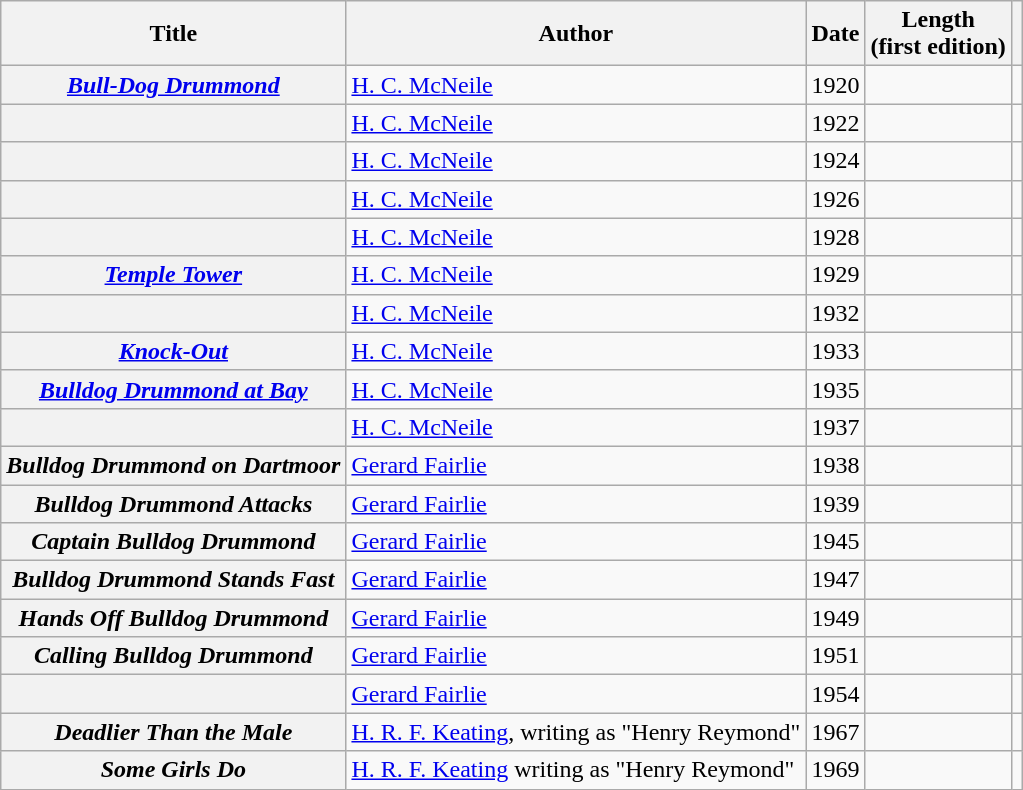<table class="wikitable plainrowheaders sortable" style="margin-right: 0;">
<tr>
<th scope="col">Title</th>
<th scope="col">Author</th>
<th scope="col">Date</th>
<th scope="col">Length<br>(first edition)</th>
<th scope="col" class="unsortable"></th>
</tr>
<tr>
<th scope="row"><em><a href='#'>Bull-Dog Drummond</a></em></th>
<td><a href='#'>H. C. McNeile</a></td>
<td>1920</td>
<td></td>
<td style="text-align: center;"></td>
</tr>
<tr>
<th scope="row"></th>
<td><a href='#'>H. C. McNeile</a></td>
<td>1922</td>
<td></td>
<td style="text-align: center;"></td>
</tr>
<tr>
<th scope="row"></th>
<td><a href='#'>H. C. McNeile</a></td>
<td>1924</td>
<td></td>
<td style="text-align: center;"></td>
</tr>
<tr>
<th scope="row"></th>
<td><a href='#'>H. C. McNeile</a></td>
<td>1926</td>
<td></td>
<td style="text-align: center;"></td>
</tr>
<tr>
<th scope="row"></th>
<td><a href='#'>H. C. McNeile</a></td>
<td>1928</td>
<td></td>
<td style="text-align: center;"></td>
</tr>
<tr>
<th scope="row"><em><a href='#'>Temple Tower</a></em></th>
<td><a href='#'>H. C. McNeile</a></td>
<td>1929</td>
<td></td>
<td style="text-align: center;"></td>
</tr>
<tr>
<th scope="row"></th>
<td><a href='#'>H. C. McNeile</a></td>
<td>1932</td>
<td></td>
<td style="text-align: center;"></td>
</tr>
<tr>
<th scope="row"><em><a href='#'>Knock-Out</a></em></th>
<td><a href='#'>H. C. McNeile</a></td>
<td>1933</td>
<td></td>
<td style="text-align: center;"></td>
</tr>
<tr>
<th scope="row"><em><a href='#'>Bulldog Drummond at Bay</a></em></th>
<td><a href='#'>H. C. McNeile</a></td>
<td>1935</td>
<td></td>
<td style="text-align: center;"></td>
</tr>
<tr>
<th scope="row"></th>
<td><a href='#'>H. C. McNeile</a></td>
<td>1937</td>
<td></td>
<td style="text-align: center;"></td>
</tr>
<tr>
<th scope="row"><em>Bulldog Drummond on Dartmoor</em></th>
<td><a href='#'>Gerard Fairlie</a></td>
<td>1938</td>
<td></td>
<td style="text-align: center;"></td>
</tr>
<tr>
<th scope="row"><em>Bulldog Drummond Attacks</em></th>
<td><a href='#'>Gerard Fairlie</a></td>
<td>1939</td>
<td></td>
<td style="text-align: center;"></td>
</tr>
<tr>
<th scope="row"><em>Captain Bulldog Drummond</em></th>
<td><a href='#'>Gerard Fairlie</a></td>
<td>1945</td>
<td></td>
<td style="text-align: center;"></td>
</tr>
<tr>
<th scope="row"><em>Bulldog Drummond Stands Fast</em></th>
<td><a href='#'>Gerard Fairlie</a></td>
<td>1947</td>
<td></td>
<td style="text-align: center;"></td>
</tr>
<tr>
<th scope="row"><em>Hands Off Bulldog Drummond</em></th>
<td><a href='#'>Gerard Fairlie</a></td>
<td>1949</td>
<td></td>
<td style="text-align: center;"></td>
</tr>
<tr>
<th scope="row"><em>Calling Bulldog Drummond</em></th>
<td><a href='#'>Gerard Fairlie</a></td>
<td>1951</td>
<td></td>
<td style="text-align: center;"></td>
</tr>
<tr>
<th scope="row"></th>
<td><a href='#'>Gerard Fairlie</a></td>
<td>1954</td>
<td></td>
<td style="text-align: center;"></td>
</tr>
<tr>
<th scope="row"><em>Deadlier Than the Male</em></th>
<td><a href='#'>H. R. F. Keating</a>, writing as "Henry Reymond"</td>
<td>1967</td>
<td></td>
<td style="text-align: center;"></td>
</tr>
<tr>
<th scope="row"><em>Some Girls Do</em></th>
<td><a href='#'>H. R. F. Keating</a> writing as "Henry Reymond"</td>
<td>1969</td>
<td></td>
<td style="text-align: center;"></td>
</tr>
</table>
